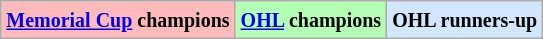<table class="wikitable">
<tr>
<td bgcolor="#FFBBBB"><small><strong><a href='#'>Memorial Cup</a> champions</strong></small></td>
<td bgcolor="#B3FFB3"><small><strong><a href='#'>OHL</a> champions</strong></small></td>
<td bgcolor="#D0E7FF"><small><strong>OHL runners-up</strong></small></td>
</tr>
</table>
